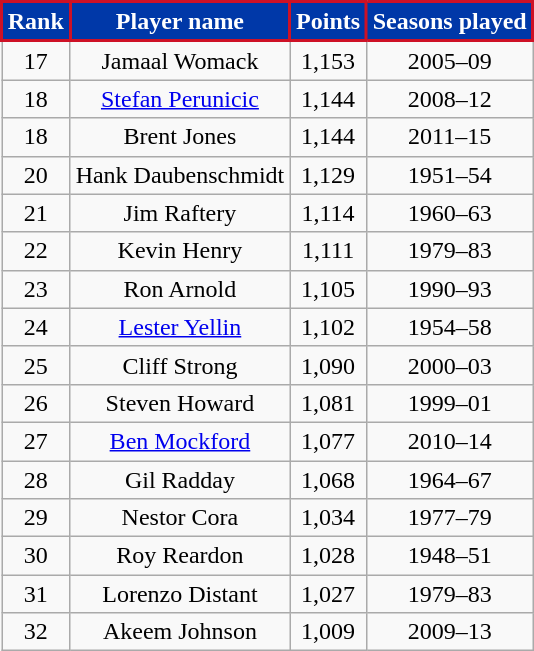<table class="wikitable sortable" style="text-align:center">
<tr>
<th style="background:#0038A8; border: 2px solid #CE1126;;color:#FFFFFF;">Rank</th>
<th style="background:#0038A8; border: 2px solid #CE1126;;color:#FFFFFF;">Player name</th>
<th style="background:#0038A8; border: 2px solid #CE1126;;color:#FFFFFF;">Points</th>
<th style="background:#0038A8; border: 2px solid #CE1126;;color:#FFFFFF;">Seasons played</th>
</tr>
<tr>
<td align="center">17</td>
<td align="center">Jamaal Womack</td>
<td align="center">1,153</td>
<td align="center">2005–09</td>
</tr>
<tr>
<td align="center">18</td>
<td align="center"><a href='#'>Stefan Perunicic</a></td>
<td align="center">1,144</td>
<td align="center">2008–12</td>
</tr>
<tr>
<td align="center">18</td>
<td align="center">Brent Jones</td>
<td align="center">1,144</td>
<td align="center">2011–15</td>
</tr>
<tr>
<td align="center">20</td>
<td align="center">Hank Daubenschmidt</td>
<td align="center">1,129</td>
<td align="center">1951–54</td>
</tr>
<tr>
<td align="center">21</td>
<td align="center">Jim Raftery</td>
<td align="center">1,114</td>
<td align="center">1960–63</td>
</tr>
<tr>
<td align="center">22</td>
<td align="center">Kevin Henry</td>
<td align="center">1,111</td>
<td align="center">1979–83</td>
</tr>
<tr>
<td align="center">23</td>
<td align="center">Ron Arnold</td>
<td align="center">1,105</td>
<td align="center">1990–93</td>
</tr>
<tr>
<td align="center">24</td>
<td align="center"><a href='#'>Lester Yellin</a></td>
<td align="center">1,102</td>
<td align="center">1954–58</td>
</tr>
<tr>
<td align="center">25</td>
<td align="center">Cliff Strong</td>
<td align="center">1,090</td>
<td align="center">2000–03</td>
</tr>
<tr>
<td align="center">26</td>
<td align="center">Steven Howard</td>
<td align="center">1,081</td>
<td align="center">1999–01</td>
</tr>
<tr>
<td align="center">27</td>
<td align="center"><a href='#'>Ben Mockford</a></td>
<td align="center">1,077</td>
<td align="center">2010–14</td>
</tr>
<tr>
<td align="center">28</td>
<td align="center">Gil Radday</td>
<td align="center">1,068</td>
<td align="center">1964–67</td>
</tr>
<tr>
<td align="center">29</td>
<td align="center">Nestor Cora</td>
<td align="center">1,034</td>
<td align="center">1977–79</td>
</tr>
<tr>
<td align="center">30</td>
<td align="center">Roy Reardon</td>
<td align="center">1,028</td>
<td align="center">1948–51</td>
</tr>
<tr>
<td align="center">31</td>
<td align="center">Lorenzo Distant</td>
<td align="center">1,027</td>
<td align="center">1979–83</td>
</tr>
<tr>
<td align="center">32</td>
<td align="center">Akeem Johnson</td>
<td align="center">1,009</td>
<td align="center">2009–13</td>
</tr>
</table>
